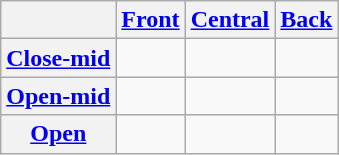<table class="wikitable" style="text-align:center;">
<tr>
<th></th>
<th><a href='#'>Front</a></th>
<th><a href='#'>Central</a></th>
<th><a href='#'>Back</a></th>
</tr>
<tr>
<th><a href='#'>Close-mid</a></th>
<td></td>
<td></td>
<td></td>
</tr>
<tr>
<th><a href='#'>Open-mid</a></th>
<td></td>
<td></td>
<td></td>
</tr>
<tr>
<th><a href='#'>Open</a></th>
<td></td>
<td></td>
<td></td>
</tr>
</table>
